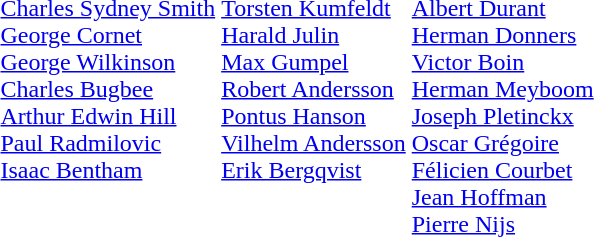<table>
<tr valign=top>
<td> <br> <a href='#'>Charles Sydney Smith</a><br><a href='#'>George Cornet</a><br><a href='#'>George Wilkinson</a><br><a href='#'>Charles Bugbee</a><br><a href='#'>Arthur Edwin Hill</a><br><a href='#'>Paul Radmilovic</a><br><a href='#'>Isaac Bentham</a></td>
<td> <br> <a href='#'>Torsten Kumfeldt</a><br><a href='#'>Harald Julin</a><br><a href='#'>Max Gumpel</a><br><a href='#'>Robert Andersson</a><br><a href='#'>Pontus Hanson</a><br><a href='#'>Vilhelm Andersson</a><br><a href='#'>Erik Bergqvist</a></td>
<td> <br> <a href='#'>Albert Durant</a><br><a href='#'>Herman Donners</a><br><a href='#'>Victor Boin</a><br><a href='#'>Herman Meyboom</a><br><a href='#'>Joseph Pletinckx</a><br><a href='#'>Oscar Grégoire</a><br><a href='#'>Félicien Courbet</a><br><a href='#'>Jean Hoffman</a><br><a href='#'>Pierre Nijs</a></td>
</tr>
</table>
